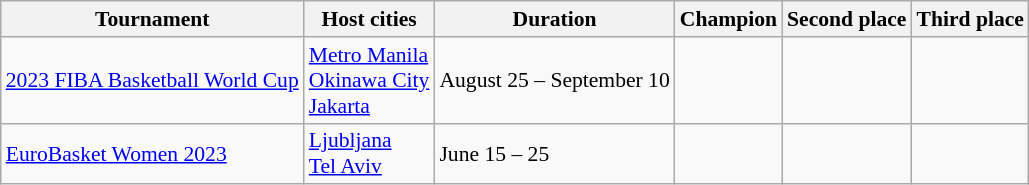<table class="wikitable" style="font-size:90%">
<tr>
<th>Tournament</th>
<th>Host cities</th>
<th>Duration</th>
<th> Champion</th>
<th> Second place</th>
<th> Third place</th>
</tr>
<tr>
<td><a href='#'>2023 FIBA Basketball World Cup</a></td>
<td> <a href='#'>Metro Manila</a><br> <a href='#'>Okinawa City</a><br> <a href='#'>Jakarta</a></td>
<td>August 25 – September 10</td>
<td><strong></strong></td>
<td></td>
<td></td>
</tr>
<tr>
<td><a href='#'>EuroBasket Women 2023</a></td>
<td> <a href='#'>Ljubljana</a><br> <a href='#'>Tel Aviv</a></td>
<td>June 15 – 25</td>
<td><strong></strong></td>
<td></td>
<td></td>
</tr>
</table>
